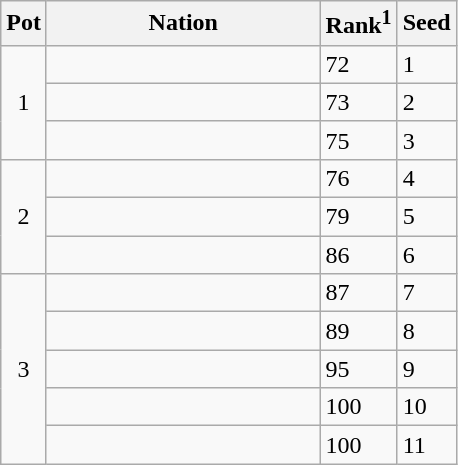<table class="wikitable">
<tr>
<th>Pot</th>
<th width="175">Nation</th>
<th>Rank<sup>1</sup></th>
<th>Seed</th>
</tr>
<tr>
<td rowspan=3 style="text-align:center;">1</td>
<td></td>
<td>72</td>
<td>1</td>
</tr>
<tr>
<td></td>
<td>73</td>
<td>2</td>
</tr>
<tr>
<td></td>
<td>75</td>
<td>3</td>
</tr>
<tr>
<td rowspan=3 style="text-align:center;">2</td>
<td></td>
<td>76</td>
<td>4</td>
</tr>
<tr>
<td></td>
<td>79</td>
<td>5</td>
</tr>
<tr>
<td></td>
<td>86</td>
<td>6</td>
</tr>
<tr>
<td rowspan=5 style="text-align:center;">3</td>
<td></td>
<td>87</td>
<td>7</td>
</tr>
<tr>
<td></td>
<td>89</td>
<td>8</td>
</tr>
<tr>
<td></td>
<td>95</td>
<td>9</td>
</tr>
<tr>
<td></td>
<td>100</td>
<td>10</td>
</tr>
<tr>
<td></td>
<td>100</td>
<td>11</td>
</tr>
</table>
